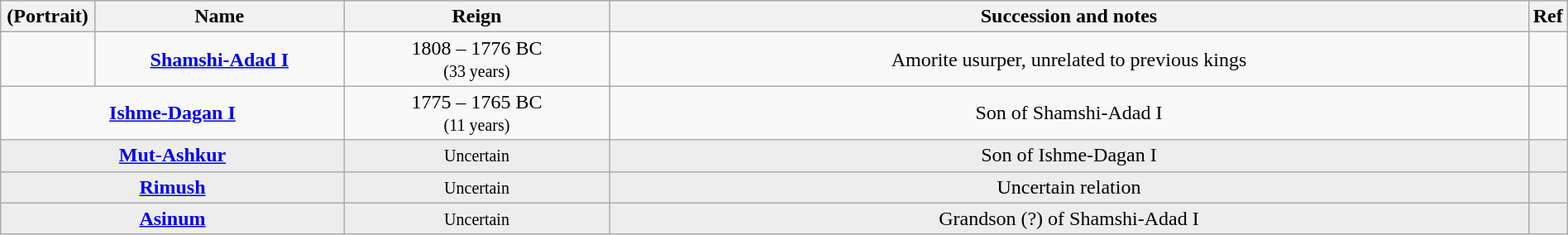<table class="wikitable" style="text-align:center; width:100%;">
<tr>
<th width="6%">(Portrait)</th>
<th width="16%">Name</th>
<th width="17%">Reign</th>
<th width="59%">Succession and notes</th>
<th width="2%">Ref</th>
</tr>
<tr>
<td></td>
<td><strong><a href='#'>Shamshi-Adad I</a></strong><br><small></small></td>
<td> 1808 – 1776 BC<br><small>(33 years)</small></td>
<td>Amorite usurper, unrelated to previous kings</td>
<td></td>
</tr>
<tr>
<td colspan=2><strong><a href='#'>Ishme-Dagan I</a></strong><br><small></small></td>
<td> 1775 – 1765 BC<br><small>(11 years)</small></td>
<td>Son of Shamshi-Adad I</td>
<td></td>
</tr>
<tr>
<td colspan=2 style="background:#ededed;"><strong><a href='#'>Mut-Ashkur</a></strong><br><small></small></td>
<td style="background:#ededed;"><small>Uncertain</small></td>
<td style="background:#ededed;">Son of Ishme-Dagan I</td>
<td style="background:#ededed;"></td>
</tr>
<tr>
<td colspan=2 style="background:#ededed;"><a href='#'><strong>Rimush</strong></a><br><small></small></td>
<td style="background:#ededed;"><small>Uncertain</small></td>
<td style="background:#ededed;">Uncertain relation</td>
<td style="background:#ededed;"></td>
</tr>
<tr>
<td colspan=2 style="background:#ededed;"><strong><a href='#'>Asinum</a></strong><br><small></small></td>
<td style="background:#ededed;"><small>Uncertain</small></td>
<td style="background:#ededed;">Grandson (?) of Shamshi-Adad I</td>
<td style="background:#ededed;"></td>
</tr>
</table>
